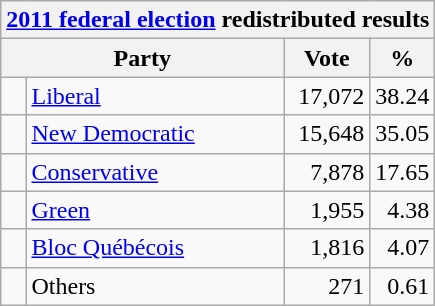<table class="wikitable">
<tr>
<th colspan="4"><a href='#'>2011 federal election</a> redistributed results</th>
</tr>
<tr>
<th bgcolor="#DDDDFF" width="130px" colspan="2">Party</th>
<th bgcolor="#DDDDFF" width="50px">Vote</th>
<th bgcolor="#DDDDFF" width="30px">%</th>
</tr>
<tr>
<td> </td>
<td><a href='#'>Liberal</a></td>
<td align=right>17,072</td>
<td align=right>38.24</td>
</tr>
<tr>
<td> </td>
<td><a href='#'>New Democratic</a></td>
<td align=right>15,648</td>
<td align=right>35.05</td>
</tr>
<tr>
<td> </td>
<td><a href='#'>Conservative</a></td>
<td align=right>7,878</td>
<td align=right>17.65</td>
</tr>
<tr>
<td> </td>
<td><a href='#'>Green</a></td>
<td align=right>1,955</td>
<td align=right>4.38</td>
</tr>
<tr>
<td> </td>
<td><a href='#'>Bloc Québécois</a></td>
<td align=right>1,816</td>
<td align=right>4.07</td>
</tr>
<tr>
<td> </td>
<td>Others</td>
<td align=right>271</td>
<td align=right>0.61</td>
</tr>
</table>
